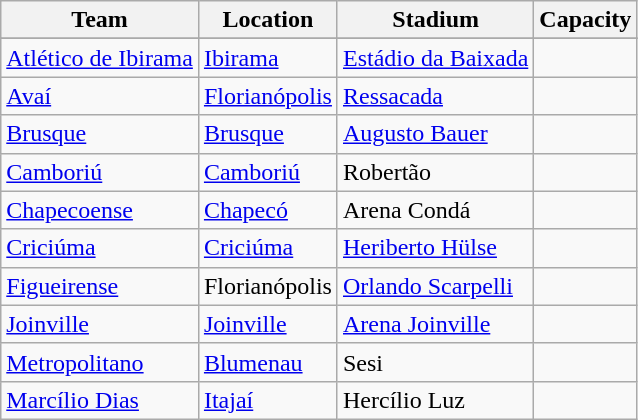<table class="wikitable sortable" style="text-align: left;">
<tr>
<th>Team</th>
<th>Location</th>
<th>Stadium</th>
<th>Capacity</th>
</tr>
<tr>
</tr>
<tr>
<td><a href='#'>Atlético de Ibirama</a></td>
<td><a href='#'>Ibirama</a></td>
<td><a href='#'>Estádio da Baixada</a></td>
<td style="text-align:center;"></td>
</tr>
<tr>
<td><a href='#'>Avaí</a></td>
<td><a href='#'>Florianópolis</a></td>
<td><a href='#'>Ressacada</a></td>
<td style="text-align:center;"></td>
</tr>
<tr>
<td><a href='#'>Brusque</a></td>
<td><a href='#'>Brusque</a></td>
<td><a href='#'>Augusto Bauer</a></td>
<td style="text-align:center;"></td>
</tr>
<tr>
<td><a href='#'>Camboriú</a></td>
<td><a href='#'>Camboriú</a></td>
<td>Robertão</td>
<td style="text-align:center;"></td>
</tr>
<tr>
<td><a href='#'>Chapecoense</a></td>
<td><a href='#'>Chapecó</a></td>
<td>Arena Condá</td>
<td style="text-align:center;"></td>
</tr>
<tr>
<td><a href='#'>Criciúma</a></td>
<td><a href='#'>Criciúma</a></td>
<td><a href='#'>Heriberto Hülse</a></td>
<td style="text-align:center;"></td>
</tr>
<tr>
<td><a href='#'>Figueirense</a></td>
<td>Florianópolis</td>
<td><a href='#'>Orlando Scarpelli</a></td>
<td style="text-align:center;"></td>
</tr>
<tr>
<td><a href='#'>Joinville</a></td>
<td><a href='#'>Joinville</a></td>
<td><a href='#'>Arena Joinville</a></td>
<td style="text-align:center;"></td>
</tr>
<tr>
<td><a href='#'>Metropolitano</a></td>
<td><a href='#'>Blumenau</a></td>
<td>Sesi</td>
<td style="text-align:center;"></td>
</tr>
<tr>
<td><a href='#'>Marcílio Dias</a></td>
<td><a href='#'>Itajaí</a></td>
<td>Hercílio Luz</td>
<td style="text-align:center;"></td>
</tr>
</table>
